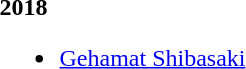<table class="toccolours" style="border-collapse: collapse;">
<tr>
<td colspan=7 align="right"></td>
</tr>
<tr>
<td valign="top"><br><strong>2018</strong><ul><li><a href='#'>Gehamat Shibasaki</a></li></ul></td>
<td width="35"> </td>
<td valign="top"></td>
</tr>
</table>
